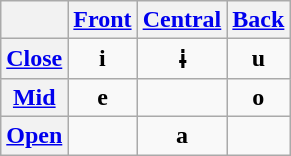<table class="wikitable" style="text-align: center" border="1">
<tr>
<th> </th>
<th><a href='#'>Front</a></th>
<th><a href='#'>Central</a></th>
<th><a href='#'>Back</a></th>
</tr>
<tr>
<th><a href='#'>Close</a></th>
<td><strong>i</strong> </td>
<td><strong>ɨ</strong> </td>
<td><strong>u</strong> </td>
</tr>
<tr>
<th><a href='#'>Mid</a></th>
<td><strong>e</strong> </td>
<td></td>
<td><strong>o</strong> </td>
</tr>
<tr>
<th><a href='#'>Open</a></th>
<td></td>
<td><strong>a</strong> </td>
<td></td>
</tr>
</table>
